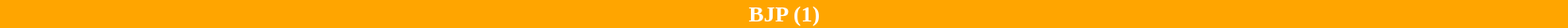<table style="width:88%; text-align:center;">
<tr style="color:white;">
<td style="background:orange; width:100%;"><strong>BJP (1)</strong></td>
</tr>
<tr>
</tr>
</table>
